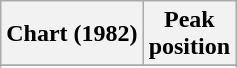<table class="wikitable sortable plainrowheaders" style="text-align:center">
<tr>
<th>Chart (1982)</th>
<th>Peak<br>position</th>
</tr>
<tr>
</tr>
<tr>
</tr>
</table>
